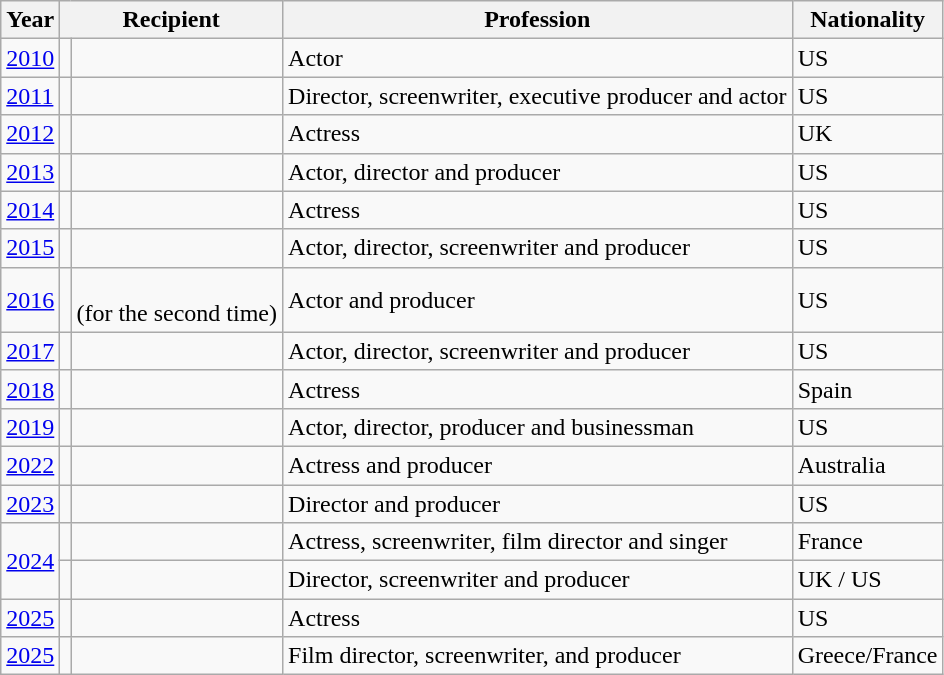<table class="wikitable sortable">
<tr>
<th>Year</th>
<th colspan="2">Recipient</th>
<th class=unsortable>Profession</th>
<th>Nationality</th>
</tr>
<tr>
<td><a href='#'>2010</a></td>
<td></td>
<td></td>
<td>Actor</td>
<td>US</td>
</tr>
<tr>
<td><a href='#'>2011</a></td>
<td></td>
<td></td>
<td>Director, screenwriter, executive producer and actor</td>
<td>US</td>
</tr>
<tr>
<td><a href='#'>2012</a></td>
<td></td>
<td></td>
<td>Actress</td>
<td>UK</td>
</tr>
<tr>
<td><a href='#'>2013</a></td>
<td></td>
<td></td>
<td>Actor, director and producer</td>
<td>US</td>
</tr>
<tr>
<td><a href='#'>2014</a></td>
<td></td>
<td></td>
<td>Actress</td>
<td>US</td>
</tr>
<tr>
<td><a href='#'>2015</a></td>
<td></td>
<td></td>
<td>Actor, director, screenwriter and producer</td>
<td>US</td>
</tr>
<tr>
<td><a href='#'>2016</a></td>
<td></td>
<td><br>(for the second time)</td>
<td>Actor and producer</td>
<td>US</td>
</tr>
<tr>
<td><a href='#'>2017</a></td>
<td></td>
<td></td>
<td>Actor, director, screenwriter and producer</td>
<td>US</td>
</tr>
<tr>
<td><a href='#'>2018</a></td>
<td></td>
<td></td>
<td>Actress</td>
<td>Spain</td>
</tr>
<tr>
<td><a href='#'>2019</a></td>
<td></td>
<td></td>
<td>Actor, director, producer and businessman</td>
<td>US</td>
</tr>
<tr>
<td><a href='#'>2022</a></td>
<td></td>
<td></td>
<td>Actress and producer</td>
<td>Australia</td>
</tr>
<tr>
<td><a href='#'>2023</a></td>
<td></td>
<td></td>
<td>Director and producer</td>
<td>US</td>
</tr>
<tr>
<td rowspan="2"><a href='#'>2024</a></td>
<td></td>
<td></td>
<td>Actress, screenwriter, film director and singer</td>
<td>France</td>
</tr>
<tr>
<td></td>
<td></td>
<td>Director, screenwriter and producer</td>
<td>UK / US</td>
</tr>
<tr>
<td><a href='#'>2025</a></td>
<td></td>
<td></td>
<td>Actress</td>
<td>US</td>
</tr>
<tr>
<td><a href='#'>2025</a></td>
<td></td>
<td></td>
<td>Film director, screenwriter, and producer</td>
<td>Greece/France</td>
</tr>
</table>
